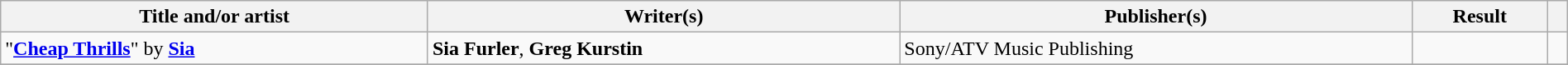<table class="wikitable" width=100%>
<tr>
<th scope="col">Title and/or artist</th>
<th scope="col">Writer(s)</th>
<th scope="col">Publisher(s)</th>
<th scope="col">Result</th>
<th scope="col"></th>
</tr>
<tr>
<td>"<strong><a href='#'>Cheap Thrills</a></strong>" by <strong><a href='#'>Sia</a></strong></td>
<td><strong>Sia Furler</strong>, <strong>Greg Kurstin</strong></td>
<td>Sony/ATV Music Publishing</td>
<td></td>
<td></td>
</tr>
<tr>
</tr>
</table>
